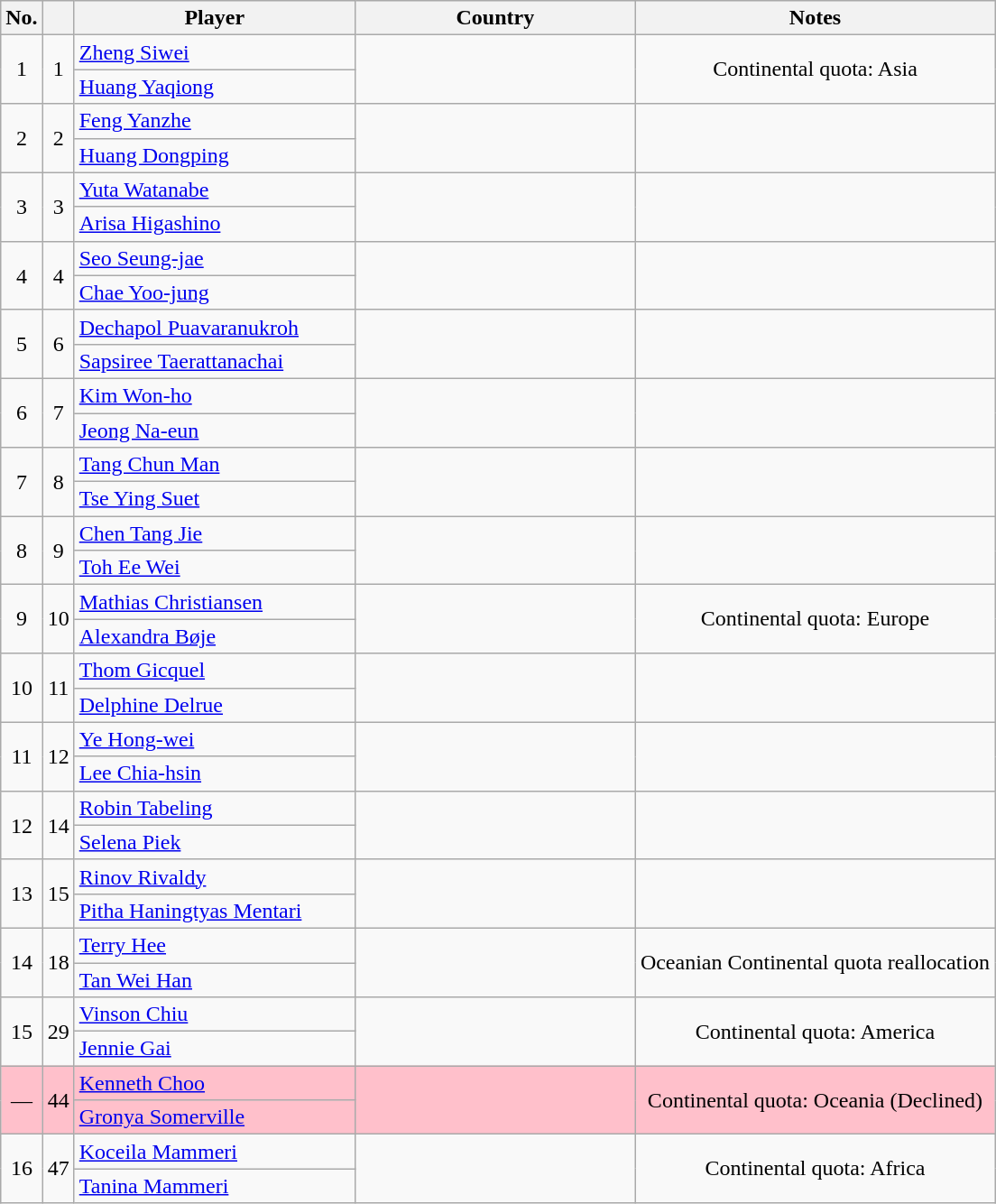<table class="wikitable sortable" style="text-align:center">
<tr>
<th>No.</th>
<th></th>
<th width="200">Player</th>
<th width="200">Country</th>
<th>Notes</th>
</tr>
<tr>
<td rowspan=2>1</td>
<td rowspan=2>1</td>
<td align=left><a href='#'>Zheng Siwei</a></td>
<td rowspan=2 align=left></td>
<td rowspan=2>Continental quota: Asia</td>
</tr>
<tr>
<td align=left><a href='#'>Huang Yaqiong</a></td>
</tr>
<tr>
<td rowspan=2>2</td>
<td rowspan=2>2</td>
<td align=left><a href='#'>Feng Yanzhe</a></td>
<td rowspan=2 align=left></td>
<td rowspan=2></td>
</tr>
<tr>
<td align=left><a href='#'>Huang Dongping</a></td>
</tr>
<tr>
<td rowspan=2>3</td>
<td rowspan=2>3</td>
<td align=left><a href='#'>Yuta Watanabe</a></td>
<td rowspan=2 align=left></td>
<td rowspan=2></td>
</tr>
<tr>
<td align=left><a href='#'>Arisa Higashino</a></td>
</tr>
<tr>
<td rowspan=2>4</td>
<td rowspan=2>4</td>
<td align=left><a href='#'>Seo Seung-jae</a></td>
<td rowspan=2 align=left></td>
<td rowspan=2></td>
</tr>
<tr>
<td align=left><a href='#'>Chae Yoo-jung</a></td>
</tr>
<tr>
<td rowspan=2>5</td>
<td rowspan=2>6</td>
<td align=left><a href='#'>Dechapol Puavaranukroh</a></td>
<td rowspan=2 align=left></td>
<td rowspan=2></td>
</tr>
<tr>
<td align=left><a href='#'>Sapsiree Taerattanachai</a></td>
</tr>
<tr>
<td rowspan=2>6</td>
<td rowspan=2>7</td>
<td align=left><a href='#'>Kim Won-ho</a></td>
<td rowspan=2 align=left></td>
<td rowspan=2></td>
</tr>
<tr>
<td align=left><a href='#'>Jeong Na-eun</a></td>
</tr>
<tr>
<td rowspan=2>7</td>
<td rowspan=2>8</td>
<td align=left><a href='#'>Tang Chun Man</a></td>
<td rowspan=2 align=left></td>
<td rowspan=2></td>
</tr>
<tr>
<td align=left><a href='#'>Tse Ying Suet</a></td>
</tr>
<tr>
<td rowspan=2>8</td>
<td rowspan=2>9</td>
<td align=left><a href='#'>Chen Tang Jie</a></td>
<td rowspan=2 align=left></td>
<td rowspan=2></td>
</tr>
<tr>
<td align=left><a href='#'>Toh Ee Wei</a></td>
</tr>
<tr>
<td rowspan=2>9</td>
<td rowspan=2>10</td>
<td align=left><a href='#'>Mathias Christiansen</a></td>
<td rowspan=2 align=left></td>
<td rowspan=2>Continental quota: Europe</td>
</tr>
<tr>
<td align=left><a href='#'>Alexandra Bøje</a></td>
</tr>
<tr>
<td rowspan=2>10</td>
<td rowspan=2>11</td>
<td align=left><a href='#'>Thom Gicquel</a></td>
<td rowspan=2 align=left></td>
<td rowspan=2></td>
</tr>
<tr>
<td align=left><a href='#'>Delphine Delrue</a></td>
</tr>
<tr>
<td rowspan=2>11</td>
<td rowspan=2>12</td>
<td align=left><a href='#'>Ye Hong-wei</a></td>
<td rowspan=2 align=left></td>
<td rowspan=2></td>
</tr>
<tr>
<td align=left><a href='#'>Lee Chia-hsin</a></td>
</tr>
<tr>
<td rowspan=2>12</td>
<td rowspan=2>14</td>
<td align=left><a href='#'>Robin Tabeling</a></td>
<td rowspan=2 align=left></td>
<td rowspan=2></td>
</tr>
<tr>
<td align=left><a href='#'>Selena Piek</a></td>
</tr>
<tr>
<td rowspan=2>13</td>
<td rowspan=2>15</td>
<td align=left><a href='#'>Rinov Rivaldy</a></td>
<td rowspan=2 align=left></td>
<td rowspan=2></td>
</tr>
<tr>
<td align=left><a href='#'>Pitha Haningtyas Mentari</a></td>
</tr>
<tr>
<td rowspan=2>14</td>
<td rowspan=2>18</td>
<td align=left><a href='#'>Terry Hee</a></td>
<td rowspan=2 align=left></td>
<td rowspan=2>Oceanian Continental quota reallocation</td>
</tr>
<tr>
<td align=left><a href='#'>Tan Wei Han</a></td>
</tr>
<tr>
<td rowspan=2>15</td>
<td rowspan=2>29</td>
<td align=left><a href='#'>Vinson Chiu</a></td>
<td rowspan=2 align=left></td>
<td rowspan=2>Continental quota: America</td>
</tr>
<tr>
<td align=left><a href='#'>Jennie Gai</a></td>
</tr>
<tr bgcolor=#ffc0cb>
<td rowspan=2>—</td>
<td rowspan=2>44</td>
<td align=left><a href='#'>Kenneth Choo</a></td>
<td rowspan=2 align=left></td>
<td rowspan=2>Continental quota: Oceania (Declined)</td>
</tr>
<tr bgcolor=#ffc0cb>
<td align=left><a href='#'>Gronya Somerville</a></td>
</tr>
<tr>
<td rowspan=2>16</td>
<td rowspan=2>47</td>
<td align=left><a href='#'>Koceila Mammeri</a></td>
<td rowspan=2 align=left></td>
<td rowspan=2>Continental quota: Africa</td>
</tr>
<tr>
<td align=left><a href='#'>Tanina Mammeri</a></td>
</tr>
</table>
